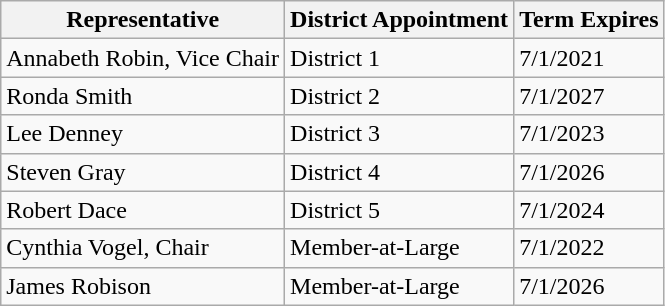<table class="wikitable">
<tr>
<th>Representative</th>
<th>District Appointment</th>
<th>Term Expires</th>
</tr>
<tr>
<td>Annabeth Robin, Vice Chair</td>
<td>District 1</td>
<td>7/1/2021</td>
</tr>
<tr>
<td>Ronda Smith</td>
<td>District 2</td>
<td>7/1/2027</td>
</tr>
<tr>
<td>Lee Denney</td>
<td>District 3</td>
<td>7/1/2023</td>
</tr>
<tr>
<td>Steven Gray</td>
<td>District 4</td>
<td>7/1/2026</td>
</tr>
<tr>
<td>Robert Dace</td>
<td>District 5</td>
<td>7/1/2024</td>
</tr>
<tr>
<td>Cynthia Vogel, Chair</td>
<td>Member-at-Large</td>
<td>7/1/2022</td>
</tr>
<tr>
<td>James Robison</td>
<td>Member-at-Large</td>
<td>7/1/2026</td>
</tr>
</table>
